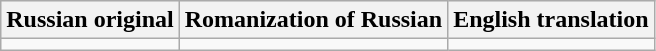<table class="wikitable" style="border-collapse:collapse; text-align: left; line-height= 1.2em:">
<tr bgcolor="#efefef">
<th>Russian original</th>
<th>Romanization of Russian</th>
<th>English translation</th>
</tr>
<tr style="vertical-align:top;white-space:nowrap;text-align:center;">
<td></td>
<td></td>
<td></td>
</tr>
</table>
